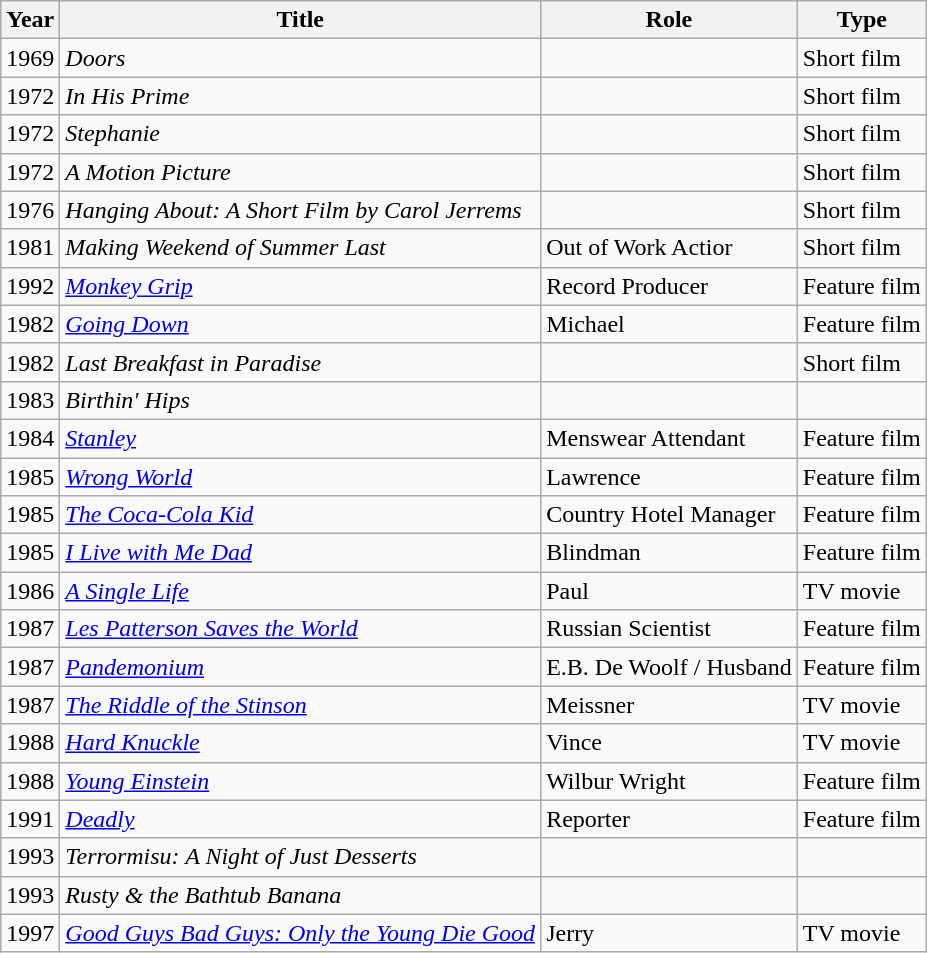<table class="wikitable">
<tr>
<th>Year</th>
<th>Title</th>
<th>Role</th>
<th>Type</th>
</tr>
<tr>
<td>1969</td>
<td><em>Doors</em></td>
<td></td>
<td>Short film</td>
</tr>
<tr>
<td>1972</td>
<td><em>In His Prime</em></td>
<td></td>
<td>Short film</td>
</tr>
<tr>
<td>1972</td>
<td><em>Stephanie</em></td>
<td></td>
<td>Short film</td>
</tr>
<tr>
<td>1972</td>
<td><em>A Motion Picture</em></td>
<td></td>
<td>Short film</td>
</tr>
<tr>
<td>1976</td>
<td><em>Hanging About: A Short Film by Carol Jerrems</em></td>
<td></td>
<td>Short film</td>
</tr>
<tr>
<td>1981</td>
<td><em>Making Weekend of Summer Last</em></td>
<td>Out of Work Actior</td>
<td>Short film</td>
</tr>
<tr>
<td>1992</td>
<td><em><a href='#'>Monkey Grip</a></em></td>
<td>Record Producer</td>
<td>Feature film</td>
</tr>
<tr>
<td>1982</td>
<td><em><a href='#'>Going Down</a></em></td>
<td>Michael</td>
<td>Feature film</td>
</tr>
<tr>
<td>1982</td>
<td><em>Last Breakfast in Paradise</em></td>
<td></td>
<td>Short film</td>
</tr>
<tr>
<td>1983</td>
<td><em>Birthin' Hips</em></td>
<td></td>
<td></td>
</tr>
<tr>
<td>1984</td>
<td><em><a href='#'>Stanley</a></em></td>
<td>Menswear Attendant</td>
<td>Feature film</td>
</tr>
<tr>
<td>1985</td>
<td><em><a href='#'>Wrong World</a></em></td>
<td>Lawrence</td>
<td>Feature film</td>
</tr>
<tr>
<td>1985</td>
<td><em><a href='#'>The Coca-Cola Kid</a></em></td>
<td>Country Hotel Manager</td>
<td>Feature film</td>
</tr>
<tr>
<td>1985</td>
<td><em><a href='#'>I Live with Me Dad</a></em></td>
<td>Blindman</td>
<td>Feature film</td>
</tr>
<tr>
<td>1986</td>
<td><em><a href='#'>A Single Life</a></em></td>
<td>Paul</td>
<td>TV movie</td>
</tr>
<tr>
<td>1987</td>
<td><em><a href='#'>Les Patterson Saves the World</a></em></td>
<td>Russian Scientist</td>
<td>Feature film</td>
</tr>
<tr>
<td>1987</td>
<td><em><a href='#'>Pandemonium</a></em></td>
<td>E.B. De Woolf / Husband</td>
<td>Feature film</td>
</tr>
<tr>
<td>1987</td>
<td><em><a href='#'>The Riddle of the Stinson</a></em></td>
<td>Meissner</td>
<td>TV movie</td>
</tr>
<tr>
<td>1988</td>
<td><em><a href='#'>Hard Knuckle</a></em></td>
<td>Vince</td>
<td>TV movie</td>
</tr>
<tr>
<td>1988</td>
<td><em><a href='#'>Young Einstein</a></em></td>
<td>Wilbur Wright</td>
<td>Feature film</td>
</tr>
<tr>
<td>1991</td>
<td><em><a href='#'>Deadly</a></em></td>
<td>Reporter</td>
<td>Feature film</td>
</tr>
<tr>
<td>1993</td>
<td><em>Terrormisu: A Night of Just Desserts</em></td>
<td></td>
<td></td>
</tr>
<tr>
<td>1993</td>
<td><em>Rusty & the Bathtub Banana</em></td>
<td></td>
<td></td>
</tr>
<tr>
<td>1997</td>
<td><em><a href='#'>Good Guys Bad Guys: Only the Young Die Good</a></em></td>
<td>Jerry</td>
<td>TV movie</td>
</tr>
</table>
